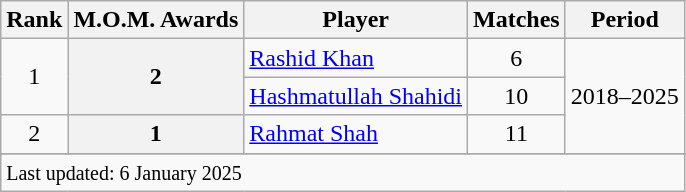<table class="wikitable sortable">
<tr>
<th scope=col>Rank</th>
<th scope=col>M.O.M. Awards</th>
<th scope=col>Player</th>
<th scope=col>Matches</th>
<th scope=col>Period</th>
</tr>
<tr>
<td align=center rowspan=2>1</td>
<th rowspan=2>2</th>
<td><a href='#'>Rashid Khan</a></td>
<td align=center>6</td>
<td rowspan=3>2018–2025</td>
</tr>
<tr>
<td><a href='#'>Hashmatullah Shahidi</a></td>
<td align=center>10</td>
</tr>
<tr>
<td align=center>2</td>
<th>1</th>
<td><a href='#'>Rahmat Shah</a></td>
<td align=center>11</td>
</tr>
<tr>
</tr>
<tr class=sortbottom>
<td colspan=5><small>Last updated: 6 January 2025</small></td>
</tr>
</table>
